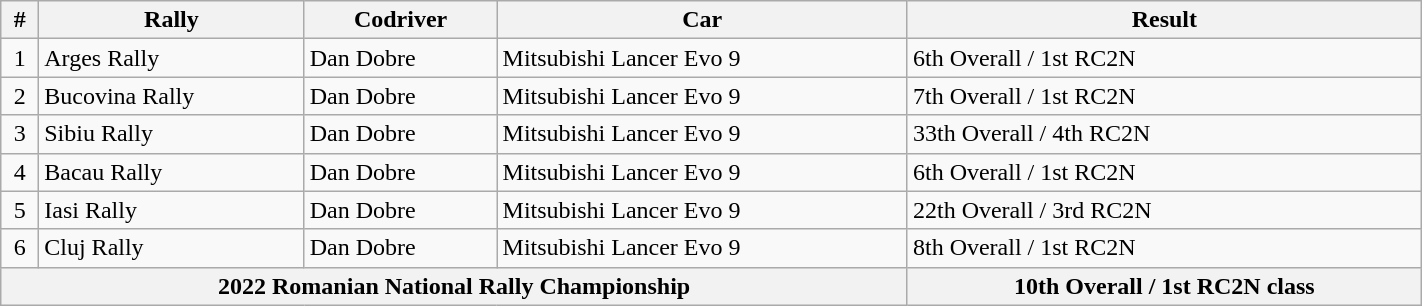<table class="wikitable" width="75%">
<tr>
<th>#</th>
<th>Rally</th>
<th>Codriver</th>
<th>Car</th>
<th>Result</th>
</tr>
<tr>
<td align="center">1</td>
<td>Arges Rally</td>
<td>Dan Dobre</td>
<td>Mitsubishi Lancer Evo 9</td>
<td>6th Overall / 1st RC2N</td>
</tr>
<tr>
<td align="center">2</td>
<td>Bucovina Rally</td>
<td>Dan Dobre</td>
<td>Mitsubishi Lancer Evo 9</td>
<td>7th Overall / 1st RC2N</td>
</tr>
<tr>
<td align="center">3</td>
<td>Sibiu Rally</td>
<td>Dan Dobre</td>
<td>Mitsubishi Lancer Evo 9</td>
<td>33th Overall / 4th RC2N</td>
</tr>
<tr>
<td align="center">4</td>
<td>Bacau Rally</td>
<td>Dan Dobre</td>
<td>Mitsubishi Lancer Evo 9</td>
<td>6th Overall / 1st RC2N</td>
</tr>
<tr>
<td align="center">5</td>
<td>Iasi Rally</td>
<td>Dan Dobre</td>
<td>Mitsubishi Lancer Evo 9</td>
<td>22th Overall / 3rd RC2N</td>
</tr>
<tr>
<td align="center">6</td>
<td>Cluj Rally</td>
<td>Dan Dobre</td>
<td>Mitsubishi Lancer Evo 9</td>
<td>8th Overall / 1st RC2N</td>
</tr>
<tr>
<th scope="row" colspan=4>2022 Romanian National Rally Championship</th>
<th>10th Overall / 1st RC2N class</th>
</tr>
</table>
